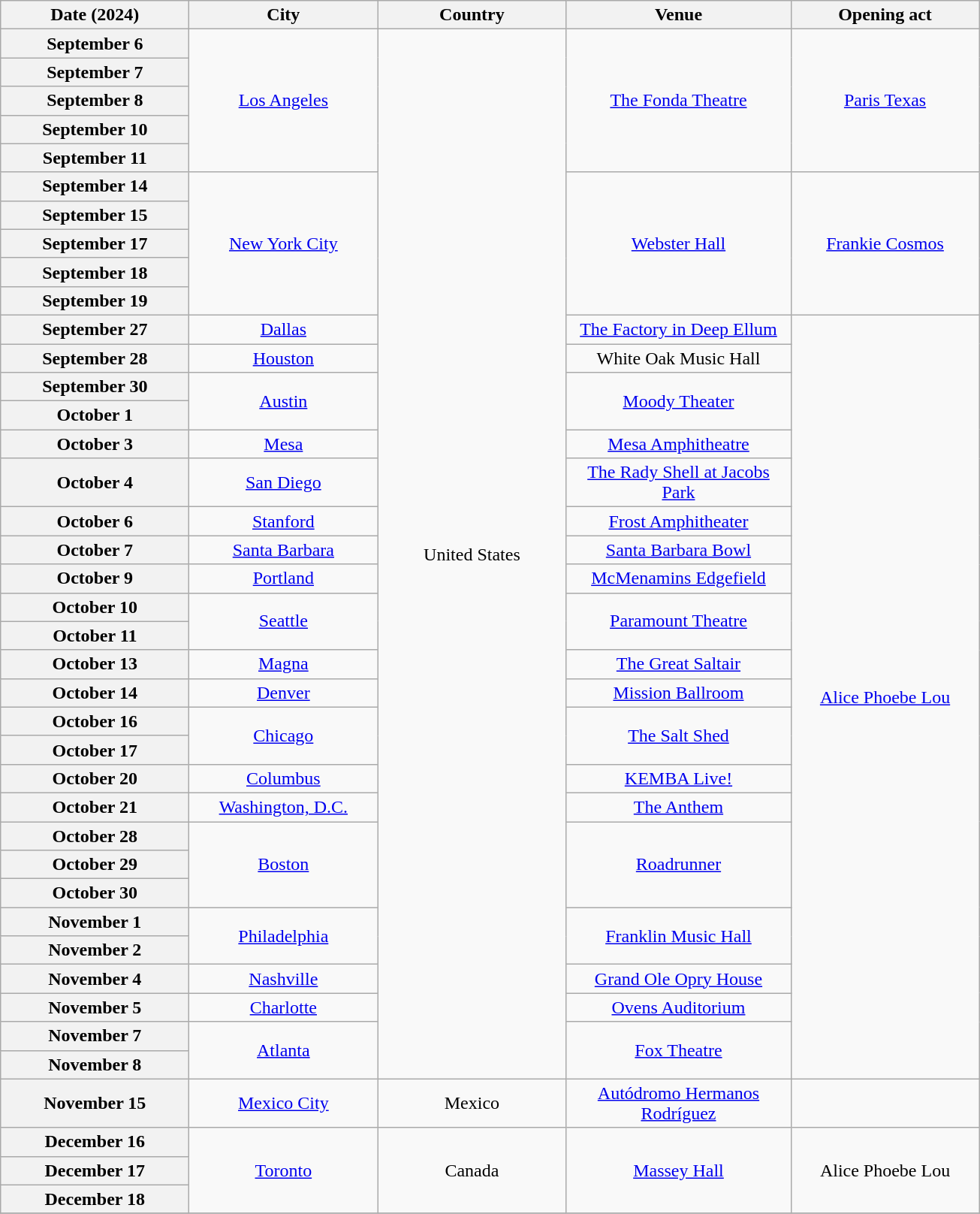<table class="wikitable plainrowheaders" style="text-align:center;">
<tr>
<th scope="col" style="width:10em;">Date (2024)</th>
<th scope="col" style="width:10em;">City</th>
<th scope="col" style="width:10em;">Country</th>
<th scope="col" style="width:12em;">Venue</th>
<th scope="col" style="width:10em;">Opening act</th>
</tr>
<tr>
<th scope="row" style="text-align:center;">September 6</th>
<td rowspan="5"><a href='#'>Los Angeles</a></td>
<td rowspan="36">United States</td>
<td rowspan="5"><a href='#'>The Fonda Theatre</a></td>
<td rowspan="5"><a href='#'>Paris Texas</a></td>
</tr>
<tr>
<th scope="row" style="text-align:center;">September 7</th>
</tr>
<tr>
<th scope="row" style="text-align:center;">September 8</th>
</tr>
<tr>
<th scope="row" style="text-align:center;">September 10</th>
</tr>
<tr>
<th scope="row" style="text-align:center;">September 11</th>
</tr>
<tr>
<th scope="row" style="text-align:center;">September 14</th>
<td rowspan="5"><a href='#'>New York City</a></td>
<td rowspan="5"><a href='#'>Webster Hall</a></td>
<td rowspan="5"><a href='#'>Frankie Cosmos</a></td>
</tr>
<tr>
<th scope="row" style="text-align:center;">September 15</th>
</tr>
<tr>
<th scope="row" style="text-align:center;">September 17</th>
</tr>
<tr>
<th scope="row" style="text-align:center;">September 18</th>
</tr>
<tr>
<th scope="row" style="text-align:center;">September 19</th>
</tr>
<tr>
<th scope="row" style="text-align:center;">September 27</th>
<td><a href='#'>Dallas</a></td>
<td><a href='#'>The Factory in Deep Ellum</a></td>
<td rowspan="26"><a href='#'>Alice Phoebe Lou</a></td>
</tr>
<tr>
<th scope="row" style="text-align:center;">September 28</th>
<td><a href='#'>Houston</a></td>
<td>White Oak Music Hall</td>
</tr>
<tr>
<th scope="row" style="text-align:center;">September 30</th>
<td rowspan="2"><a href='#'>Austin</a></td>
<td rowspan="2"><a href='#'>Moody Theater</a></td>
</tr>
<tr>
<th scope="row" style="text-align:center;">October 1</th>
</tr>
<tr>
<th scope="row" style="text-align:center;">October 3</th>
<td><a href='#'>Mesa</a></td>
<td><a href='#'>Mesa Amphitheatre</a></td>
</tr>
<tr>
<th scope="row" style="text-align:center;">October 4</th>
<td><a href='#'>San Diego</a></td>
<td><a href='#'>The Rady Shell at Jacobs Park</a></td>
</tr>
<tr>
<th scope="row" style="text-align:center;">October 6</th>
<td><a href='#'>Stanford</a></td>
<td><a href='#'>Frost Amphitheater</a></td>
</tr>
<tr>
<th scope="row" style="text-align:center;">October 7</th>
<td><a href='#'>Santa Barbara</a></td>
<td><a href='#'>Santa Barbara Bowl</a></td>
</tr>
<tr>
<th scope="row" style="text-align:center;">October 9</th>
<td><a href='#'>Portland</a></td>
<td><a href='#'>McMenamins Edgefield</a></td>
</tr>
<tr>
<th scope="row" style="text-align:center;">October 10</th>
<td rowspan="2"><a href='#'>Seattle</a></td>
<td rowspan="2"><a href='#'>Paramount Theatre</a></td>
</tr>
<tr>
<th scope="row" style="text-align:center;">October 11</th>
</tr>
<tr>
<th scope="row" style="text-align:center;">October 13</th>
<td><a href='#'>Magna</a></td>
<td><a href='#'>The Great Saltair</a></td>
</tr>
<tr>
<th scope="row" style="text-align:center;">October 14</th>
<td><a href='#'>Denver</a></td>
<td><a href='#'>Mission Ballroom</a></td>
</tr>
<tr>
<th scope="row" style="text-align:center;">October 16</th>
<td rowspan="2"><a href='#'>Chicago</a></td>
<td rowspan="2"><a href='#'>The Salt Shed</a></td>
</tr>
<tr>
<th scope="row" style="text-align:center;">October 17</th>
</tr>
<tr>
<th scope="row" style="text-align:center;">October 20</th>
<td><a href='#'>Columbus</a></td>
<td><a href='#'>KEMBA Live!</a></td>
</tr>
<tr>
<th scope="row" style="text-align:center;">October 21</th>
<td><a href='#'>Washington, D.C.</a></td>
<td><a href='#'>The Anthem</a></td>
</tr>
<tr>
<th scope="row" style="text-align:center;">October 28</th>
<td rowspan="3"><a href='#'>Boston</a></td>
<td rowspan="3"><a href='#'>Roadrunner</a></td>
</tr>
<tr>
<th scope="row" style="text-align:center;">October 29</th>
</tr>
<tr>
<th scope="row" style="text-align:center;">October 30</th>
</tr>
<tr>
<th scope="row" style="text-align:center;">November 1</th>
<td rowspan="2"><a href='#'>Philadelphia</a></td>
<td rowspan="2"><a href='#'>Franklin Music Hall</a></td>
</tr>
<tr>
<th scope="row" style="text-align:center;">November 2</th>
</tr>
<tr>
<th scope="row" style="text-align:center;">November 4</th>
<td><a href='#'>Nashville</a></td>
<td><a href='#'>Grand Ole Opry House</a></td>
</tr>
<tr>
<th scope="row" style="text-align:center;">November 5</th>
<td><a href='#'>Charlotte</a></td>
<td><a href='#'>Ovens Auditorium</a></td>
</tr>
<tr>
<th scope="row" style="text-align:center;">November 7</th>
<td rowspan="2"><a href='#'>Atlanta</a></td>
<td rowspan="2"><a href='#'>Fox Theatre</a></td>
</tr>
<tr>
<th scope="row" style="text-align:center;">November 8</th>
</tr>
<tr>
<th scope="row" style="text-align:center;">November 15</th>
<td><a href='#'>Mexico City</a></td>
<td>Mexico</td>
<td><a href='#'>Autódromo Hermanos Rodríguez</a></td>
<td></td>
</tr>
<tr>
<th scope="row" style="text-align:center;">December 16</th>
<td rowspan="3"><a href='#'>Toronto</a></td>
<td rowspan="3">Canada</td>
<td rowspan="3"><a href='#'>Massey Hall</a></td>
<td rowspan="3">Alice Phoebe Lou</td>
</tr>
<tr>
<th scope="row" style="text-align:center;">December 17</th>
</tr>
<tr>
<th scope="row" style="text-align:center;">December 18</th>
</tr>
<tr>
</tr>
</table>
